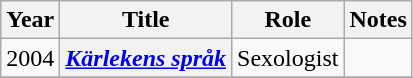<table class="wikitable sortable plainrowheaders">
<tr>
<th scope="col">Year</th>
<th scope="col">Title</th>
<th scope="col">Role</th>
<th scope="col" class="unsortable">Notes</th>
</tr>
<tr>
<td style="text-align:center;">2004</td>
<th scope="row"><em><a href='#'>Kärlekens språk</a></em></th>
<td>Sexologist</td>
<td></td>
</tr>
<tr>
</tr>
</table>
